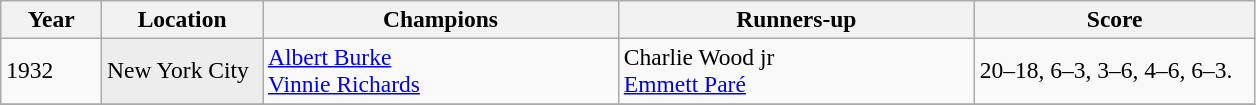<table class="wikitable" style="font-size:98%;">
<tr>
<th style="width:60px;">Year</th>
<th style="width:100px;">Location</th>
<th style="width:230px;">Champions</th>
<th style="width:230px;">Runners-up</th>
<th style="width:180px;">Score</th>
</tr>
<tr>
<td>1932</td>
<td style="background:#ededed">New York City</td>
<td> <a href='#'>Albert Burke</a><br> <a href='#'>Vinnie Richards</a></td>
<td> Charlie Wood jr<br> <a href='#'>Emmett Paré</a></td>
<td>20–18, 6–3, 3–6, 4–6, 6–3.</td>
</tr>
<tr>
</tr>
</table>
